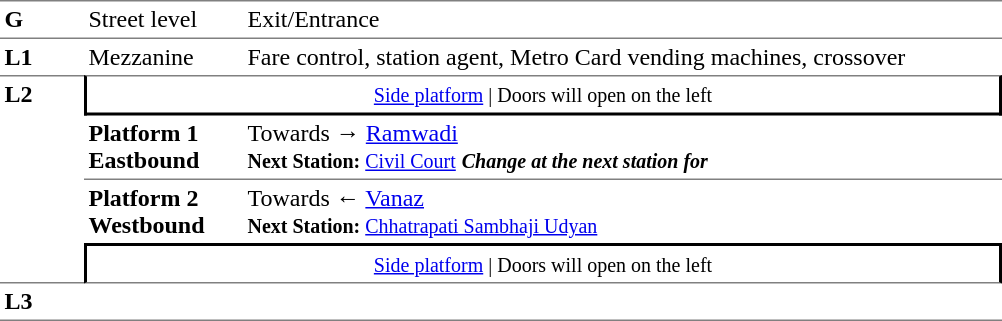<table table border=0 cellspacing=0 cellpadding=3>
<tr>
<td style="border-bottom:solid 1px grey;border-top:solid 1px grey;" width=50 valign=top><strong>G</strong></td>
<td style="border-top:solid 1px grey;border-bottom:solid 1px grey;" width=100 valign=top>Street level</td>
<td style="border-top:solid 1px grey;border-bottom:solid 1px grey;" width=500 valign=top>Exit/Entrance</td>
</tr>
<tr>
<td valign=top><strong>L1</strong></td>
<td valign=top>Mezzanine</td>
<td valign=top>Fare control, station agent, Metro Card vending machines, crossover<br></td>
</tr>
<tr>
<td style="border-top:solid 1px grey;border-bottom:solid 1px grey;" width=50 rowspan=4 valign=top><strong>L2</strong></td>
<td style="border-top:solid 1px grey;border-right:solid 2px black;border-left:solid 2px black;border-bottom:solid 2px black;text-align:center;" colspan=2><small><a href='#'>Side platform</a> | Doors will open on the left </small></td>
</tr>
<tr>
<td style="border-bottom:solid 1px grey;" width=100><span><strong>Platform 1</strong><br><strong>Eastbound</strong></span></td>
<td style="border-bottom:solid 1px grey;" width=500>Towards → <a href='#'>Ramwadi</a><br><small><strong>Next Station:</strong> <a href='#'>Civil Court</a></small> <small><strong><em>Change at the next station for </em></strong></small></td>
</tr>
<tr>
<td><span><strong>Platform 2</strong><br><strong>Westbound</strong></span></td>
<td>Towards ← <a href='#'>Vanaz</a><br><small><strong>Next Station:</strong> <a href='#'>Chhatrapati Sambhaji Udyan</a></small></td>
</tr>
<tr>
<td style="border-top:solid 2px black;border-right:solid 2px black;border-left:solid 2px black;border-bottom:solid 1px grey;" colspan=2  align=center><small><a href='#'>Side platform</a> | Doors will open on the left </small></td>
</tr>
<tr>
<td style="border-bottom:solid 1px grey;" width=50 rowspan=2 valign=top><strong>L3</strong></td>
<td style="border-bottom:solid 1px grey;" width=100></td>
<td style="border-bottom:solid 1px grey;" width=500></td>
</tr>
<tr>
</tr>
</table>
